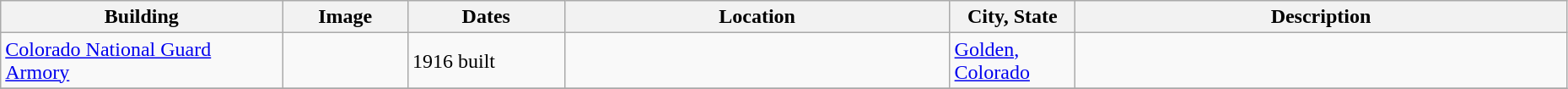<table class="wikitable sortable" style="width:98%">
<tr>
<th width = 18%><strong>Building</strong></th>
<th width = 8% class="unsortable"><strong>Image</strong></th>
<th width = 10%><strong>Dates</strong></th>
<th><strong>Location</strong></th>
<th width = 8%><strong>City, State</strong></th>
<th class="unsortable"><strong>Description</strong></th>
</tr>
<tr>
<td><a href='#'>Colorado National Guard Armory</a></td>
<td></td>
<td>1916 built</td>
<td></td>
<td><a href='#'>Golden, Colorado</a></td>
<td></td>
</tr>
<tr>
</tr>
</table>
